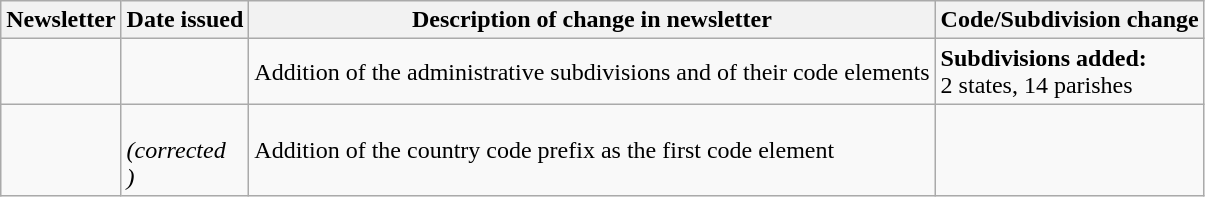<table class="wikitable">
<tr>
<th>Newsletter</th>
<th>Date issued</th>
<th>Description of change in newsletter</th>
<th>Code/Subdivision change</th>
</tr>
<tr>
<td id="I-8"></td>
<td></td>
<td>Addition of the administrative subdivisions and of their code elements</td>
<td style=white-space:nowrap><strong>Subdivisions added:</strong><br> 2 states, 14 parishes</td>
</tr>
<tr>
<td id="II-1"></td>
<td><br> <em>(corrected<br> )</em></td>
<td>Addition of the country code prefix as the first code element</td>
<td></td>
</tr>
</table>
